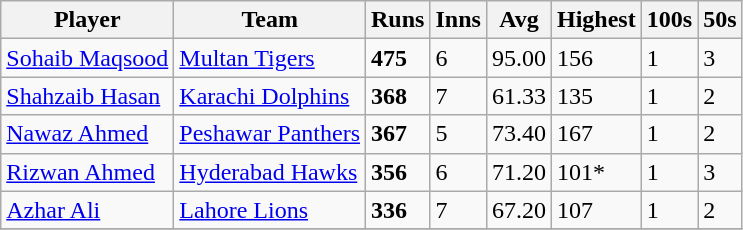<table class="wikitable">
<tr>
<th>Player</th>
<th>Team</th>
<th>Runs</th>
<th>Inns</th>
<th>Avg</th>
<th>Highest</th>
<th>100s</th>
<th>50s</th>
</tr>
<tr>
<td><a href='#'>Sohaib Maqsood</a></td>
<td><a href='#'>Multan Tigers</a></td>
<td><strong>475</strong></td>
<td>6</td>
<td>95.00</td>
<td>156</td>
<td>1</td>
<td>3</td>
</tr>
<tr>
<td><a href='#'>Shahzaib Hasan</a></td>
<td><a href='#'>Karachi Dolphins</a></td>
<td><strong>368</strong></td>
<td>7</td>
<td>61.33</td>
<td>135</td>
<td>1</td>
<td>2</td>
</tr>
<tr>
<td><a href='#'>Nawaz Ahmed</a></td>
<td><a href='#'>Peshawar Panthers</a></td>
<td><strong>367</strong></td>
<td>5</td>
<td>73.40</td>
<td>167</td>
<td>1</td>
<td>2</td>
</tr>
<tr>
<td><a href='#'>Rizwan Ahmed</a></td>
<td><a href='#'>Hyderabad Hawks</a></td>
<td><strong>356</strong></td>
<td>6</td>
<td>71.20</td>
<td>101*</td>
<td>1</td>
<td>3</td>
</tr>
<tr>
<td><a href='#'>Azhar Ali</a></td>
<td><a href='#'>Lahore Lions</a></td>
<td><strong>336</strong></td>
<td>7</td>
<td>67.20</td>
<td>107</td>
<td>1</td>
<td>2</td>
</tr>
<tr>
</tr>
</table>
